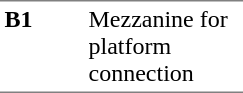<table border=0 cellspacing=0 cellpadding=3>
<tr>
<td style="border-bottom:solid 1px gray;border-top:solid 1px gray;" width=50 valign=top><strong>B1</strong></td>
<td style="border-top:solid 1px gray;border-bottom:solid 1px gray;" width=100 valign=top>Mezzanine for platform connection</td>
</tr>
</table>
